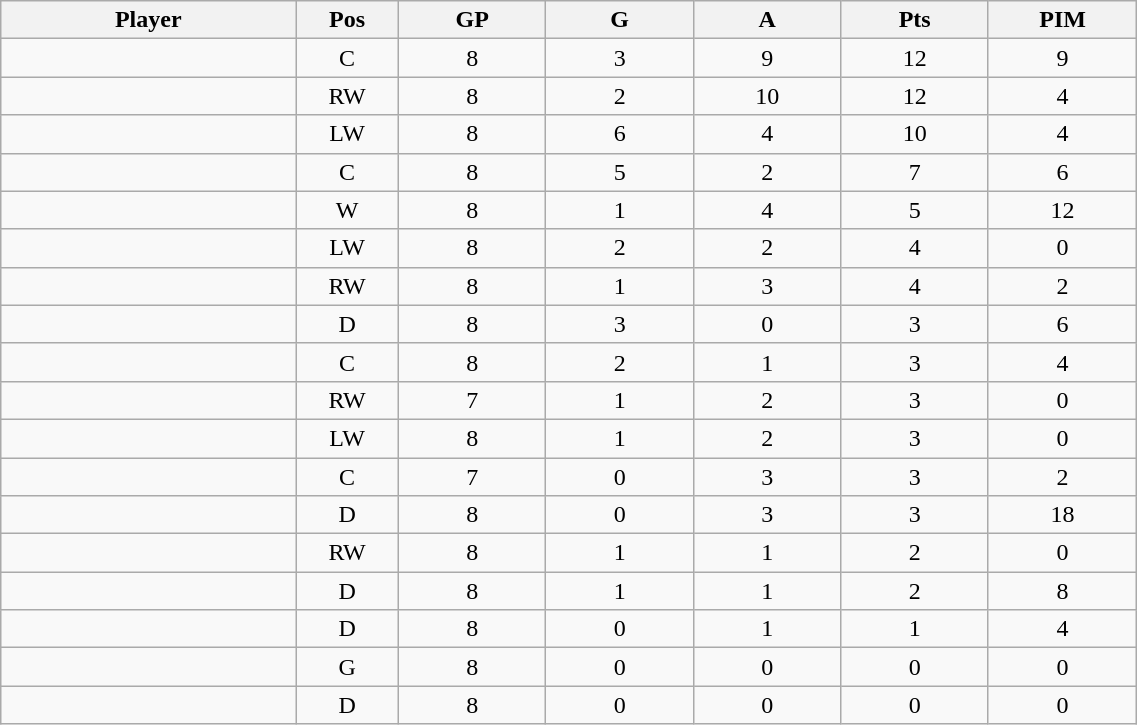<table class="wikitable sortable" width="60%">
<tr ALIGN="center">
<th bgcolor="#DDDDFF" width="10%">Player</th>
<th bgcolor="#DDDDFF" width="3%" title="Position">Pos</th>
<th bgcolor="#DDDDFF" width="5%" title="Games played">GP</th>
<th bgcolor="#DDDDFF" width="5%" title="Goals">G</th>
<th bgcolor="#DDDDFF" width="5%" title="Assists">A</th>
<th bgcolor="#DDDDFF" width="5%" title="Points">Pts</th>
<th bgcolor="#DDDDFF" width="5%" title="Penalties in Minutes">PIM</th>
</tr>
<tr align="center">
<td align="right"></td>
<td>C</td>
<td>8</td>
<td>3</td>
<td>9</td>
<td>12</td>
<td>9</td>
</tr>
<tr align="center">
<td align="right"></td>
<td>RW</td>
<td>8</td>
<td>2</td>
<td>10</td>
<td>12</td>
<td>4</td>
</tr>
<tr align="center">
<td align="right"></td>
<td>LW</td>
<td>8</td>
<td>6</td>
<td>4</td>
<td>10</td>
<td>4</td>
</tr>
<tr align="center">
<td align="right"></td>
<td>C</td>
<td>8</td>
<td>5</td>
<td>2</td>
<td>7</td>
<td>6</td>
</tr>
<tr align="center">
<td align="right"></td>
<td>W</td>
<td>8</td>
<td>1</td>
<td>4</td>
<td>5</td>
<td>12</td>
</tr>
<tr align="center">
<td align="right"></td>
<td>LW</td>
<td>8</td>
<td>2</td>
<td>2</td>
<td>4</td>
<td>0</td>
</tr>
<tr align="center">
<td align="right"></td>
<td>RW</td>
<td>8</td>
<td>1</td>
<td>3</td>
<td>4</td>
<td>2</td>
</tr>
<tr align="center">
<td align="right"></td>
<td>D</td>
<td>8</td>
<td>3</td>
<td>0</td>
<td>3</td>
<td>6</td>
</tr>
<tr align="center">
<td align="right"></td>
<td>C</td>
<td>8</td>
<td>2</td>
<td>1</td>
<td>3</td>
<td>4</td>
</tr>
<tr align="center">
<td align="right"></td>
<td>RW</td>
<td>7</td>
<td>1</td>
<td>2</td>
<td>3</td>
<td>0</td>
</tr>
<tr align="center">
<td align="right"></td>
<td>LW</td>
<td>8</td>
<td>1</td>
<td>2</td>
<td>3</td>
<td>0</td>
</tr>
<tr align="center">
<td align="right"></td>
<td>C</td>
<td>7</td>
<td>0</td>
<td>3</td>
<td>3</td>
<td>2</td>
</tr>
<tr align="center">
<td align="right"></td>
<td>D</td>
<td>8</td>
<td>0</td>
<td>3</td>
<td>3</td>
<td>18</td>
</tr>
<tr align="center">
<td align="right"></td>
<td>RW</td>
<td>8</td>
<td>1</td>
<td>1</td>
<td>2</td>
<td>0</td>
</tr>
<tr align="center">
<td align="right"></td>
<td>D</td>
<td>8</td>
<td>1</td>
<td>1</td>
<td>2</td>
<td>8</td>
</tr>
<tr align="center">
<td align="right"></td>
<td>D</td>
<td>8</td>
<td>0</td>
<td>1</td>
<td>1</td>
<td>4</td>
</tr>
<tr align="center">
<td align="right"></td>
<td>G</td>
<td>8</td>
<td>0</td>
<td>0</td>
<td>0</td>
<td>0</td>
</tr>
<tr align="center">
<td align="right"></td>
<td>D</td>
<td>8</td>
<td>0</td>
<td>0</td>
<td>0</td>
<td>0</td>
</tr>
</table>
